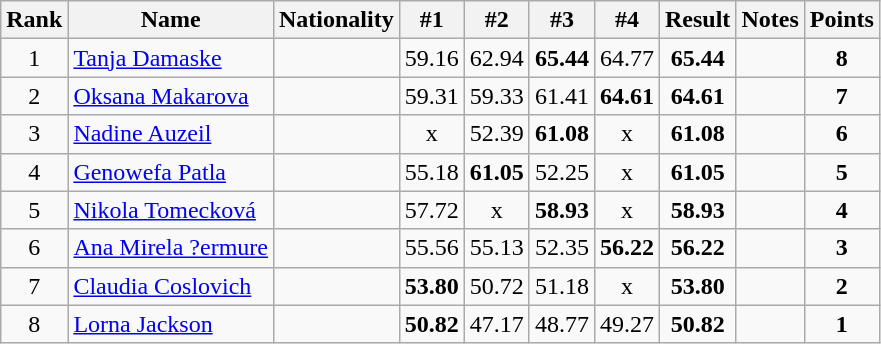<table class="wikitable sortable" style="text-align:center">
<tr>
<th>Rank</th>
<th>Name</th>
<th>Nationality</th>
<th>#1</th>
<th>#2</th>
<th>#3</th>
<th>#4</th>
<th>Result</th>
<th>Notes</th>
<th>Points</th>
</tr>
<tr>
<td>1</td>
<td align=left><a href='#'>Tanja Damaske</a></td>
<td align=left></td>
<td>59.16</td>
<td>62.94</td>
<td><strong>65.44</strong></td>
<td>64.77</td>
<td><strong>65.44</strong></td>
<td></td>
<td><strong>8</strong></td>
</tr>
<tr>
<td>2</td>
<td align=left><a href='#'>Oksana Makarova</a></td>
<td align=left></td>
<td>59.31</td>
<td>59.33</td>
<td>61.41</td>
<td><strong>64.61</strong></td>
<td><strong>64.61</strong></td>
<td></td>
<td><strong>7</strong></td>
</tr>
<tr>
<td>3</td>
<td align=left><a href='#'>Nadine Auzeil</a></td>
<td align=left></td>
<td>x</td>
<td>52.39</td>
<td><strong>61.08</strong></td>
<td>x</td>
<td><strong>61.08</strong></td>
<td></td>
<td><strong>6</strong></td>
</tr>
<tr>
<td>4</td>
<td align=left><a href='#'>Genowefa Patla</a></td>
<td align=left></td>
<td>55.18</td>
<td><strong>61.05</strong></td>
<td>52.25</td>
<td>x</td>
<td><strong>61.05</strong></td>
<td></td>
<td><strong>5</strong></td>
</tr>
<tr>
<td>5</td>
<td align=left><a href='#'>Nikola Tomecková</a></td>
<td align=left></td>
<td>57.72</td>
<td>x</td>
<td><strong>58.93</strong></td>
<td>x</td>
<td><strong>58.93</strong></td>
<td></td>
<td><strong>4</strong></td>
</tr>
<tr>
<td>6</td>
<td align=left><a href='#'>Ana Mirela ?ermure</a></td>
<td align=left></td>
<td>55.56</td>
<td>55.13</td>
<td>52.35</td>
<td><strong>56.22</strong></td>
<td><strong>56.22</strong></td>
<td></td>
<td><strong>3</strong></td>
</tr>
<tr>
<td>7</td>
<td align=left><a href='#'>Claudia Coslovich</a></td>
<td align=left></td>
<td><strong>53.80</strong></td>
<td>50.72</td>
<td>51.18</td>
<td>x</td>
<td><strong>53.80</strong></td>
<td></td>
<td><strong>2</strong></td>
</tr>
<tr>
<td>8</td>
<td align=left><a href='#'>Lorna Jackson</a></td>
<td align=left></td>
<td><strong>50.82</strong></td>
<td>47.17</td>
<td>48.77</td>
<td>49.27</td>
<td><strong>50.82</strong></td>
<td></td>
<td><strong>1</strong></td>
</tr>
</table>
